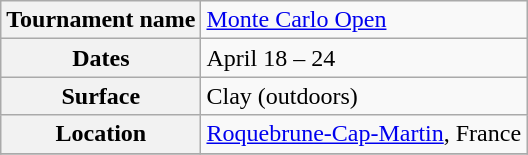<table class="wikitable">
<tr>
<th>Tournament name</th>
<td><a href='#'>Monte Carlo Open</a></td>
</tr>
<tr>
<th>Dates</th>
<td>April 18 – 24</td>
</tr>
<tr>
<th>Surface</th>
<td>Clay (outdoors)</td>
</tr>
<tr>
<th>Location</th>
<td><a href='#'>Roquebrune-Cap-Martin</a>, France</td>
</tr>
<tr>
</tr>
</table>
